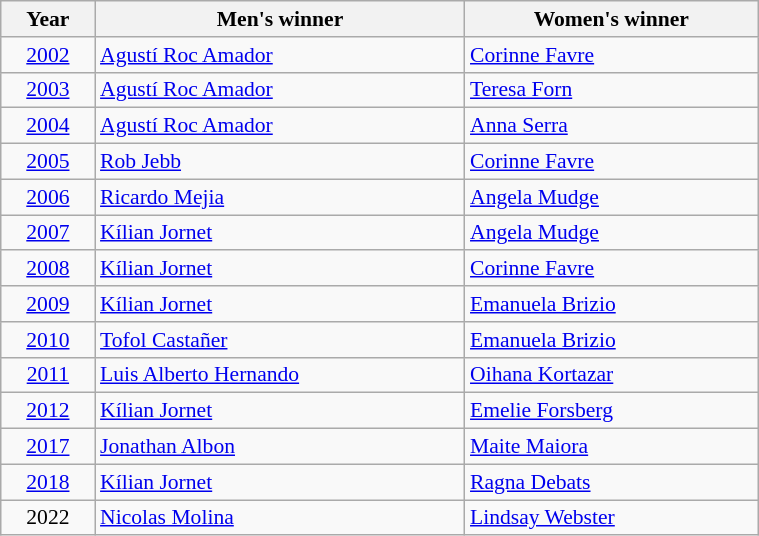<table class="wikitable" style="width:40%; font-size:90%; text-align:left;">
<tr>
<th>Year</th>
<th>Men's winner</th>
<th>Women's winner</th>
</tr>
<tr>
<td align="center"><a href='#'>2002</a></td>
<td> <a href='#'>Agustí Roc Amador</a></td>
<td> <a href='#'>Corinne Favre</a></td>
</tr>
<tr>
<td align="center"><a href='#'>2003</a></td>
<td> <a href='#'>Agustí Roc Amador</a></td>
<td> <a href='#'>Teresa Forn</a></td>
</tr>
<tr>
<td align="center"><a href='#'>2004</a></td>
<td> <a href='#'>Agustí Roc Amador</a></td>
<td> <a href='#'>Anna Serra</a></td>
</tr>
<tr>
<td align="center"><a href='#'>2005</a></td>
<td> <a href='#'>Rob Jebb</a></td>
<td> <a href='#'>Corinne Favre</a></td>
</tr>
<tr>
<td align="center"><a href='#'>2006</a></td>
<td> <a href='#'>Ricardo Mejia</a></td>
<td> <a href='#'>Angela Mudge</a></td>
</tr>
<tr>
<td align="center"><a href='#'>2007</a></td>
<td> <a href='#'>Kílian Jornet</a></td>
<td> <a href='#'>Angela Mudge</a></td>
</tr>
<tr>
<td align="center"><a href='#'>2008</a></td>
<td> <a href='#'>Kílian Jornet</a></td>
<td> <a href='#'>Corinne Favre</a></td>
</tr>
<tr>
<td align="center"><a href='#'>2009</a></td>
<td> <a href='#'>Kílian Jornet</a></td>
<td> <a href='#'>Emanuela Brizio</a></td>
</tr>
<tr>
<td align="center"><a href='#'>2010</a></td>
<td> <a href='#'>Tofol Castañer</a></td>
<td> <a href='#'>Emanuela Brizio</a></td>
</tr>
<tr>
<td align="center"><a href='#'>2011</a></td>
<td> <a href='#'>Luis Alberto Hernando</a></td>
<td> <a href='#'>Oihana Kortazar</a></td>
</tr>
<tr>
<td align="center"><a href='#'>2012</a></td>
<td> <a href='#'>Kílian Jornet</a></td>
<td> <a href='#'>Emelie Forsberg</a></td>
</tr>
<tr>
<td align="center"><a href='#'>2017</a></td>
<td> <a href='#'>Jonathan Albon</a></td>
<td> <a href='#'>Maite Maiora</a></td>
</tr>
<tr>
<td align="center"><a href='#'>2018</a></td>
<td> <a href='#'>Kílian Jornet</a></td>
<td> <a href='#'>Ragna Debats</a></td>
</tr>
<tr>
<td align="center">2022</td>
<td> <a href='#'>Nicolas Molina</a></td>
<td> <a href='#'>Lindsay Webster</a></td>
</tr>
</table>
